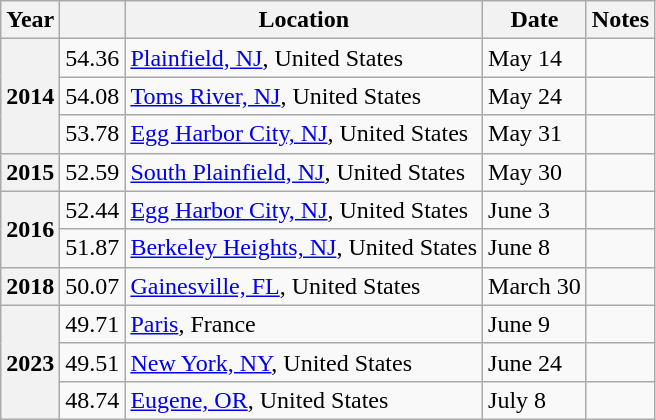<table class="wikitable">
<tr>
<th scope="col">Year</th>
<th scope="col"></th>
<th scope="col">Location</th>
<th scope="col">Date</th>
<th scope="col">Notes</th>
</tr>
<tr>
<th scope="rowgroup" rowspan="3">2014</th>
<td>54.36</td>
<td><a href='#'>Plainfield, NJ</a>, United States</td>
<td>May 14</td>
<td></td>
</tr>
<tr>
<td>54.08</td>
<td><a href='#'>Toms River, NJ</a>, United States</td>
<td>May 24</td>
<td></td>
</tr>
<tr>
<td>53.78</td>
<td><a href='#'>Egg Harbor City, NJ</a>, United States</td>
<td>May 31</td>
<td></td>
</tr>
<tr>
<th scope="row">2015</th>
<td>52.59</td>
<td><a href='#'>South Plainfield, NJ</a>, United States</td>
<td>May 30</td>
<td></td>
</tr>
<tr>
<th scope="rowgroup" rowspan="2">2016</th>
<td>52.44</td>
<td><a href='#'>Egg Harbor City, NJ</a>, United States</td>
<td>June 3</td>
<td></td>
</tr>
<tr>
<td>51.87</td>
<td><a href='#'>Berkeley Heights, NJ</a>, United States</td>
<td>June 8</td>
<td></td>
</tr>
<tr>
<th scope="row">2018</th>
<td>50.07</td>
<td><a href='#'>Gainesville, FL</a>, United States</td>
<td>March 30</td>
<td></td>
</tr>
<tr>
<th scope="rowgroup" rowspan="3">2023</th>
<td>49.71</td>
<td><a href='#'>Paris</a>, France</td>
<td>June 9</td>
<td></td>
</tr>
<tr>
<td>49.51</td>
<td><a href='#'>New York, NY</a>, United States</td>
<td>June 24</td>
<td></td>
</tr>
<tr>
<td>48.74</td>
<td><a href='#'>Eugene, OR</a>, United States</td>
<td>July 8</td>
<td></td>
</tr>
</table>
